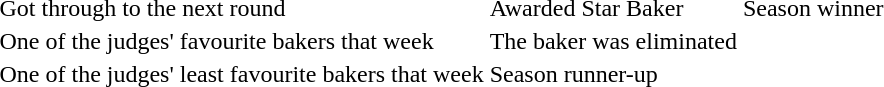<table>
<tr>
<td> Got through to the next round</td>
<td> Awarded Star Baker</td>
<td> Season winner</td>
</tr>
<tr>
<td> One of the judges' favourite bakers that week</td>
<td> The baker was eliminated</td>
</tr>
<tr>
<td> One of the judges' least favourite bakers that week</td>
<td> Season runner-up</td>
</tr>
<tr>
</tr>
</table>
